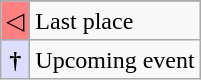<table class="wikitable">
<tr>
</tr>
<tr>
<td style="text-align:center; background-color:#FE8080;">◁</td>
<td>Last place</td>
</tr>
<tr>
<td style="text-align:center; background-color:#DDF;"><strong>†</strong></td>
<td>Upcoming event</td>
</tr>
</table>
